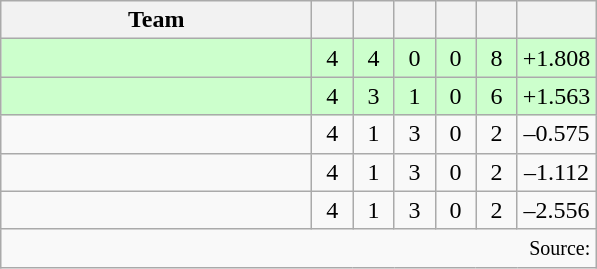<table class="wikitable" style="text-align:center">
<tr>
<th width=200>Team</th>
<th width=20></th>
<th width=20></th>
<th width=20></th>
<th width=20></th>
<th width=20></th>
<th width=45></th>
</tr>
<tr style="background:#cfc">
<td align="left"></td>
<td>4</td>
<td>4</td>
<td>0</td>
<td>0</td>
<td>8</td>
<td>+1.808</td>
</tr>
<tr style="background:#cfc">
<td align="left"></td>
<td>4</td>
<td>3</td>
<td>1</td>
<td>0</td>
<td>6</td>
<td>+1.563</td>
</tr>
<tr>
<td align="left"></td>
<td>4</td>
<td>1</td>
<td>3</td>
<td>0</td>
<td>2</td>
<td>–0.575</td>
</tr>
<tr>
<td align="left"></td>
<td>4</td>
<td>1</td>
<td>3</td>
<td>0</td>
<td>2</td>
<td>–1.112</td>
</tr>
<tr>
<td align="left"></td>
<td>4</td>
<td>1</td>
<td>3</td>
<td>0</td>
<td>2</td>
<td>–2.556</td>
</tr>
<tr>
<td colspan=7 align=right><small>Source: </small></td>
</tr>
</table>
